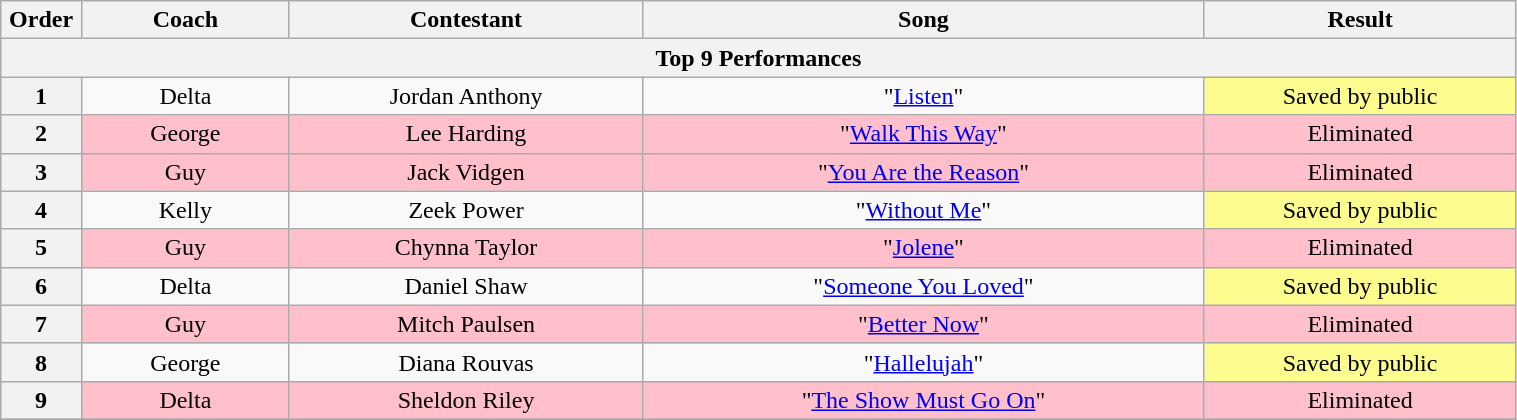<table class="wikitable" style="text-align:center; width:80%;">
<tr>
<th width="1%">Order</th>
<th width="10%">Coach</th>
<th width="17%">Contestant</th>
<th width="27%">Song</th>
<th width="15%">Result</th>
</tr>
<tr>
<th colspan="5">Top 9 Performances</th>
</tr>
<tr>
<th scope="row">1</th>
<td>Delta</td>
<td>Jordan Anthony</td>
<td>"<a href='#'>Listen</a>"</td>
<td bgcolor="#fdfc8f">Saved by public</td>
</tr>
<tr>
<th scope="row">2</th>
<td bgcolor="pink">George</td>
<td bgcolor="pink">Lee Harding</td>
<td bgcolor="pink">"<a href='#'>Walk This Way</a>"</td>
<td bgcolor="pink">Eliminated</td>
</tr>
<tr>
<th scope="row">3</th>
<td bgcolor="pink">Guy</td>
<td bgcolor="pink">Jack Vidgen</td>
<td bgcolor="pink">"<a href='#'>You Are the Reason</a>"</td>
<td bgcolor="pink">Eliminated</td>
</tr>
<tr>
<th scope="row">4</th>
<td>Kelly</td>
<td>Zeek Power</td>
<td>"<a href='#'>Without Me</a>"</td>
<td bgcolor="#fdfc8f">Saved by public</td>
</tr>
<tr>
<th scope="row">5</th>
<td bgcolor="pink">Guy</td>
<td bgcolor="pink">Chynna Taylor</td>
<td bgcolor="pink">"<a href='#'>Jolene</a>"</td>
<td bgcolor="pink">Eliminated</td>
</tr>
<tr>
<th scope="row">6</th>
<td>Delta</td>
<td>Daniel Shaw</td>
<td>"<a href='#'>Someone You Loved</a>"</td>
<td bgcolor="#fdfc8f">Saved by public</td>
</tr>
<tr>
<th scope="row">7</th>
<td bgcolor="pink">Guy</td>
<td bgcolor="pink">Mitch Paulsen</td>
<td bgcolor="pink">"<a href='#'>Better Now</a>"</td>
<td bgcolor="pink">Eliminated</td>
</tr>
<tr>
<th scope="row">8</th>
<td>George</td>
<td>Diana Rouvas</td>
<td>"<a href='#'>Hallelujah</a>"</td>
<td bgcolor="#fdfc8f">Saved by public</td>
</tr>
<tr>
<th scope="row">9</th>
<td bgcolor="pink">Delta</td>
<td bgcolor="pink">Sheldon Riley</td>
<td bgcolor="pink">"<a href='#'>The Show Must Go On</a>"</td>
<td bgcolor="pink">Eliminated</td>
</tr>
<tr>
</tr>
</table>
